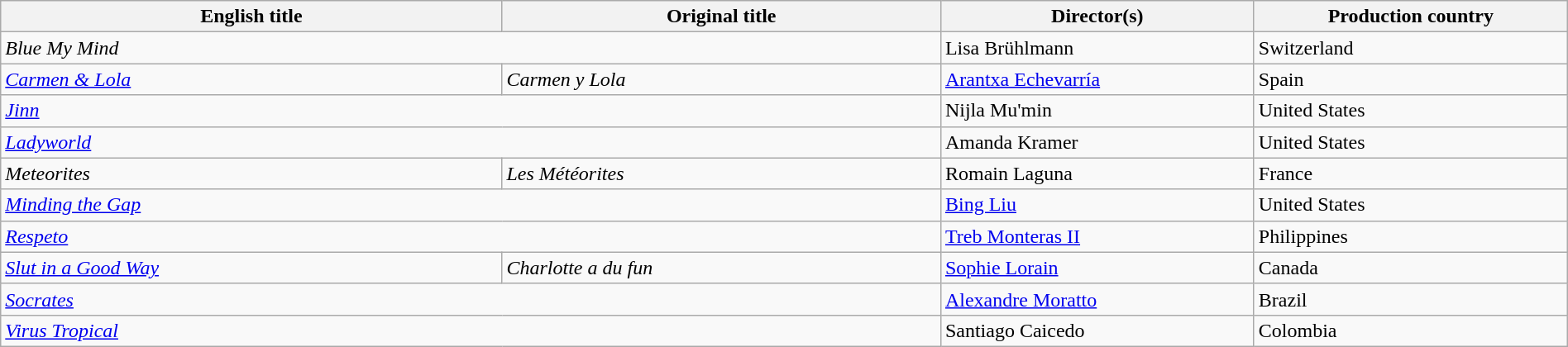<table class="wikitable" width=100%>
<tr>
<th scope="col" width="32%">English title</th>
<th scope="col" width="28%">Original title</th>
<th scope="col" width="20%">Director(s)</th>
<th scope="col" width="20%">Production country</th>
</tr>
<tr>
<td colspan=2><em>Blue My Mind</em></td>
<td>Lisa Brühlmann</td>
<td>Switzerland</td>
</tr>
<tr>
<td><em><a href='#'>Carmen & Lola</a></em></td>
<td><em>Carmen y Lola</em></td>
<td><a href='#'>Arantxa Echevarría</a></td>
<td>Spain</td>
</tr>
<tr>
<td colspan=2><em><a href='#'>Jinn</a></em></td>
<td>Nijla Mu'min</td>
<td>United States</td>
</tr>
<tr>
<td colspan=2><em><a href='#'>Ladyworld</a></em></td>
<td>Amanda Kramer</td>
<td>United States</td>
</tr>
<tr>
<td><em>Meteorites</em></td>
<td><em>Les Météorites</em></td>
<td>Romain Laguna</td>
<td>France</td>
</tr>
<tr>
<td colspan=2><em><a href='#'>Minding the Gap</a></em></td>
<td><a href='#'>Bing Liu</a></td>
<td>United States</td>
</tr>
<tr>
<td colspan=2><em><a href='#'>Respeto</a></em></td>
<td><a href='#'>Treb Monteras II</a></td>
<td>Philippines</td>
</tr>
<tr>
<td><em><a href='#'>Slut in a Good Way</a></em></td>
<td><em>Charlotte a du fun</em></td>
<td><a href='#'>Sophie Lorain</a></td>
<td>Canada</td>
</tr>
<tr>
<td colspan=2><em><a href='#'>Socrates</a></em></td>
<td><a href='#'>Alexandre Moratto</a></td>
<td>Brazil</td>
</tr>
<tr>
<td colspan=2><em><a href='#'>Virus Tropical</a></em></td>
<td>Santiago Caicedo</td>
<td>Colombia</td>
</tr>
</table>
